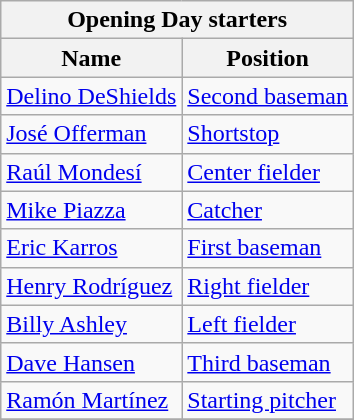<table class="wikitable" style="text-align:left">
<tr>
<th colspan="2">Opening Day starters</th>
</tr>
<tr>
<th>Name</th>
<th>Position</th>
</tr>
<tr>
<td><a href='#'>Delino DeShields</a></td>
<td><a href='#'>Second baseman</a></td>
</tr>
<tr>
<td><a href='#'>José Offerman</a></td>
<td><a href='#'>Shortstop</a></td>
</tr>
<tr>
<td><a href='#'>Raúl Mondesí</a></td>
<td><a href='#'>Center fielder</a></td>
</tr>
<tr>
<td><a href='#'>Mike Piazza</a></td>
<td><a href='#'>Catcher</a></td>
</tr>
<tr>
<td><a href='#'>Eric Karros</a></td>
<td><a href='#'>First baseman</a></td>
</tr>
<tr>
<td><a href='#'>Henry Rodríguez</a></td>
<td><a href='#'>Right fielder</a></td>
</tr>
<tr>
<td><a href='#'>Billy Ashley</a></td>
<td><a href='#'>Left fielder</a></td>
</tr>
<tr>
<td><a href='#'>Dave Hansen</a></td>
<td><a href='#'>Third baseman</a></td>
</tr>
<tr>
<td><a href='#'>Ramón Martínez</a></td>
<td><a href='#'>Starting pitcher</a></td>
</tr>
<tr>
</tr>
</table>
